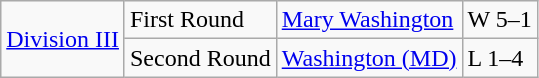<table class="wikitable">
<tr>
<td rowspan="5"><a href='#'>Division III</a></td>
<td>First Round</td>
<td><a href='#'>Mary Washington</a></td>
<td>W 5–1</td>
</tr>
<tr>
<td>Second Round</td>
<td><a href='#'>Washington (MD)</a></td>
<td>L 1–4</td>
</tr>
</table>
